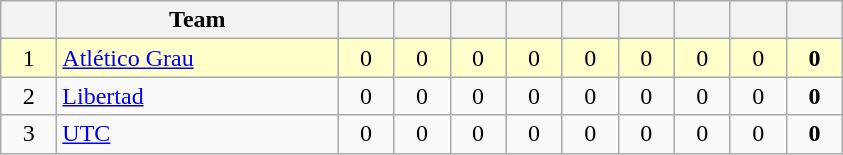<table class="wikitable" style="text-align:center;">
<tr>
<th width="30"></th>
<th width="180">Team</th>
<th width="30"></th>
<th width="30"></th>
<th width="30"></th>
<th width="30"></th>
<th width="30"></th>
<th width="30"></th>
<th width="30"></th>
<th width="30"></th>
<th width="30"></th>
</tr>
<tr bgcolor=ffffcc>
<td>1</td>
<td align=left><a href='#'>Atlético Grau</a></td>
<td>0</td>
<td>0</td>
<td>0</td>
<td>0</td>
<td>0</td>
<td>0</td>
<td>0</td>
<td>0</td>
<td><strong>0</strong></td>
</tr>
<tr bgcolor=>
<td>2</td>
<td align=left><a href='#'>Libertad</a></td>
<td>0</td>
<td>0</td>
<td>0</td>
<td>0</td>
<td>0</td>
<td>0</td>
<td>0</td>
<td>0</td>
<td><strong>0</strong></td>
</tr>
<tr bgcolor=>
<td>3</td>
<td align=left><a href='#'>UTC</a></td>
<td>0</td>
<td>0</td>
<td>0</td>
<td>0</td>
<td>0</td>
<td>0</td>
<td>0</td>
<td>0</td>
<td><strong>0</strong></td>
</tr>
</table>
